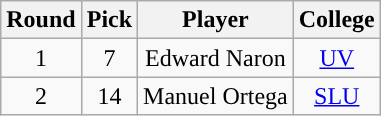<table class="wikitable sortable sortable">
<tr>
<th>Round</th>
<th>Pick</th>
<th>Player</th>
<th>College</th>
</tr>
<tr style="text-align: center">
<td align="center">1</td>
<td align="center">7</td>
<td>Edward Naron</td>
<td><a href='#'>UV</a></td>
</tr>
<tr style="text-align: center">
<td align="center">2</td>
<td align="center">14</td>
<td>Manuel Ortega</td>
<td><a href='#'>SLU</a></td>
</tr>
</table>
